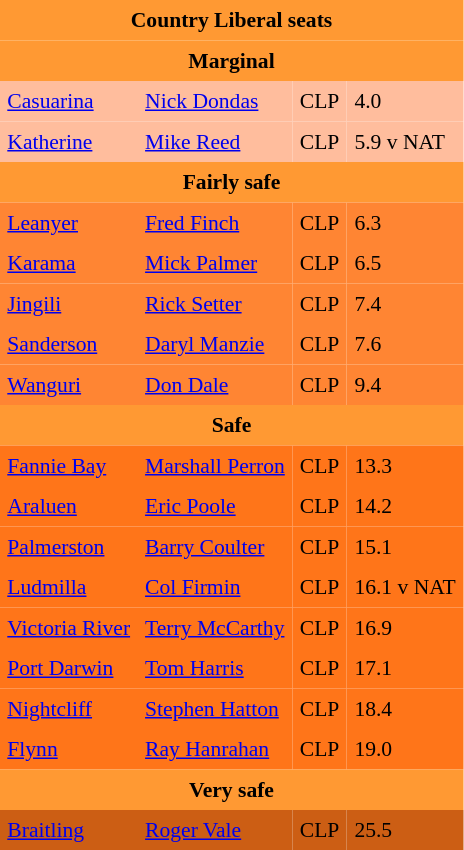<table class="toccolours" align="left" cellpadding="5" cellspacing="0" style="margin-right: .5em; margin-top: .4em; font-size: 90%; float:right">
<tr>
<td colspan="4"  style="text-align:center; background:#ff9933;"><span><strong>Country Liberal seats</strong></span></td>
</tr>
<tr>
<td colspan="4"  style="text-align:center; background:#ff9933;"><span><strong>Marginal</strong></span></td>
</tr>
<tr>
<td style="text-align:left; background:#FFBD9D;"><a href='#'>Casuarina</a></td>
<td style="text-align:left; background:#FFBD9D;"><a href='#'>Nick Dondas</a></td>
<td style="text-align:left; background:#FFBD9D;">CLP</td>
<td style="text-align:left; background:#FFBD9D;">4.0</td>
</tr>
<tr>
<td style="text-align:left; background:#FFBD9D;"><a href='#'>Katherine</a></td>
<td style="text-align:left; background:#FFBD9D;"><a href='#'>Mike Reed</a></td>
<td style="text-align:left; background:#FFBD9D;">CLP</td>
<td style="text-align:left; background:#FFBD9D;">5.9 v NAT</td>
</tr>
<tr>
<td colspan="4"  style="text-align:center; background:#ff9933;"><span><strong>Fairly safe</strong></span></td>
</tr>
<tr>
<td style="text-align:left; background:#FF8533;"><a href='#'>Leanyer</a></td>
<td style="text-align:left; background:#FF8533;"><a href='#'>Fred Finch</a></td>
<td style="text-align:left; background:#FF8533;">CLP</td>
<td style="text-align:left; background:#FF8533;">6.3</td>
</tr>
<tr>
<td style="text-align:left; background:#FF8533;"><a href='#'>Karama</a></td>
<td style="text-align:left; background:#FF8533;"><a href='#'>Mick Palmer</a></td>
<td style="text-align:left; background:#FF8533;">CLP</td>
<td style="text-align:left; background:#FF8533;">6.5</td>
</tr>
<tr>
<td style="text-align:left; background:#FF8533;"><a href='#'>Jingili</a></td>
<td style="text-align:left; background:#FF8533;"><a href='#'>Rick Setter</a></td>
<td style="text-align:left; background:#FF8533;">CLP</td>
<td style="text-align:left; background:#FF8533;">7.4</td>
</tr>
<tr>
<td style="text-align:left; background:#FF8533;"><a href='#'>Sanderson</a></td>
<td style="text-align:left; background:#FF8533;"><a href='#'>Daryl Manzie</a></td>
<td style="text-align:left; background:#FF8533;">CLP</td>
<td style="text-align:left; background:#FF8533;">7.6</td>
</tr>
<tr>
<td style="text-align:left; background:#FF8533;"><a href='#'>Wanguri</a></td>
<td style="text-align:left; background:#FF8533;"><a href='#'>Don Dale</a></td>
<td style="text-align:left; background:#FF8533;">CLP</td>
<td style="text-align:left; background:#FF8533;">9.4</td>
</tr>
<tr>
<td colspan="4"  style="text-align:center; background:#ff9933;"><span><strong>Safe</strong></span></td>
</tr>
<tr>
<td style="text-align:left; background:#FF7519;"><a href='#'>Fannie Bay</a></td>
<td style="text-align:left; background:#FF7519;"><a href='#'>Marshall Perron</a></td>
<td style="text-align:left; background:#FF7519;">CLP</td>
<td style="text-align:left; background:#FF7519;">13.3</td>
</tr>
<tr>
<td style="text-align:left; background:#FF7519;"><a href='#'>Araluen</a></td>
<td style="text-align:left; background:#FF7519;"><a href='#'>Eric Poole</a></td>
<td style="text-align:left; background:#FF7519;">CLP</td>
<td style="text-align:left; background:#FF7519;">14.2</td>
</tr>
<tr>
<td style="text-align:left; background:#FF7519;"><a href='#'>Palmerston</a></td>
<td style="text-align:left; background:#FF7519;"><a href='#'>Barry Coulter</a></td>
<td style="text-align:left; background:#FF7519;">CLP</td>
<td style="text-align:left; background:#FF7519;">15.1</td>
</tr>
<tr>
<td style="text-align:left; background:#FF7519;"><a href='#'>Ludmilla</a></td>
<td style="text-align:left; background:#FF7519;"><a href='#'>Col Firmin</a></td>
<td style="text-align:left; background:#FF7519;">CLP</td>
<td style="text-align:left; background:#FF7519;">16.1 v NAT</td>
</tr>
<tr>
<td style="text-align:left; background:#FF7519;"><a href='#'>Victoria River</a></td>
<td style="text-align:left; background:#FF7519;"><a href='#'>Terry McCarthy</a></td>
<td style="text-align:left; background:#FF7519;">CLP</td>
<td style="text-align:left; background:#FF7519;">16.9</td>
</tr>
<tr>
<td style="text-align:left; background:#FF7519;"><a href='#'>Port Darwin</a></td>
<td style="text-align:left; background:#FF7519;"><a href='#'>Tom Harris</a></td>
<td style="text-align:left; background:#FF7519;">CLP</td>
<td style="text-align:left; background:#FF7519;">17.1</td>
</tr>
<tr>
<td style="text-align:left; background:#FF7519;"><a href='#'>Nightcliff</a></td>
<td style="text-align:left; background:#FF7519;"><a href='#'>Stephen Hatton</a></td>
<td style="text-align:left; background:#FF7519;">CLP</td>
<td style="text-align:left; background:#FF7519;">18.4</td>
</tr>
<tr>
<td style="text-align:left; background:#FF7519;"><a href='#'>Flynn</a></td>
<td style="text-align:left; background:#FF7519;"><a href='#'>Ray Hanrahan</a></td>
<td style="text-align:left; background:#FF7519;">CLP</td>
<td style="text-align:left; background:#FF7519;">19.0</td>
</tr>
<tr>
<td colspan="4"  style="text-align:center; background:#ff9933;"><span><strong>Very safe</strong></span></td>
</tr>
<tr>
<td style="text-align:left; background:#CC5E14;"><a href='#'>Braitling</a></td>
<td style="text-align:left; background:#CC5E14;"><a href='#'>Roger Vale</a></td>
<td style="text-align:left; background:#CC5E14;">CLP</td>
<td style="text-align:left; background:#CC5E14;">25.5</td>
</tr>
</table>
